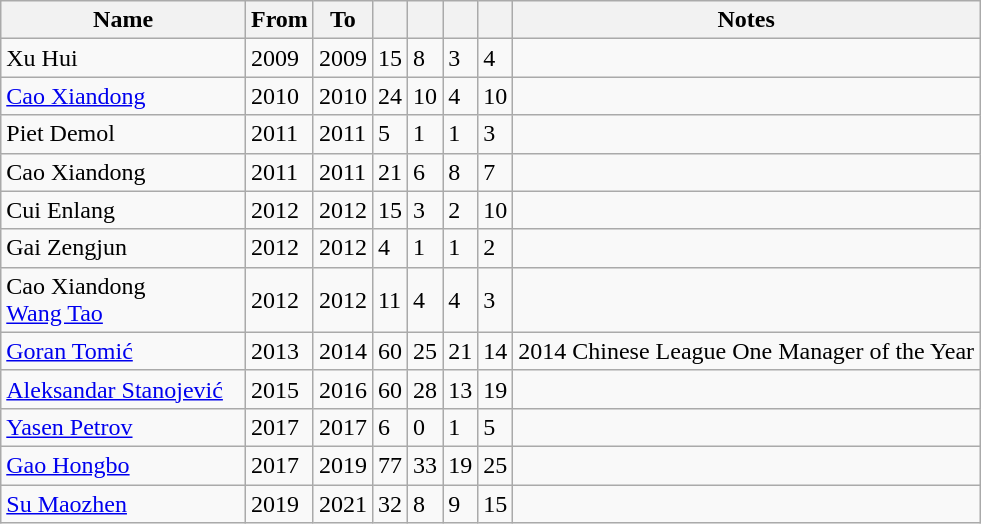<table class="wikitable sortable" style=text-align:Left>
<tr>
<th width=25%>Name</th>
<th class="unsortable">From</th>
<th class="unsortable">To</th>
<th></th>
<th></th>
<th></th>
<th></th>
<th class="unsortable">Notes</th>
</tr>
<tr>
<td> Xu Hui</td>
<td>2009</td>
<td>2009</td>
<td>15</td>
<td>8</td>
<td>3</td>
<td>4</td>
<td></td>
</tr>
<tr>
<td> <a href='#'>Cao Xiandong</a></td>
<td>2010</td>
<td>2010</td>
<td>24</td>
<td>10</td>
<td>4</td>
<td>10</td>
<td></td>
</tr>
<tr>
<td> Piet Demol</td>
<td>2011</td>
<td>2011</td>
<td>5</td>
<td>1</td>
<td>1</td>
<td>3</td>
<td></td>
</tr>
<tr>
<td> Cao Xiandong</td>
<td>2011</td>
<td>2011</td>
<td>21</td>
<td>6</td>
<td>8</td>
<td>7</td>
<td></td>
</tr>
<tr>
<td> Cui Enlang</td>
<td>2012</td>
<td>2012</td>
<td>15</td>
<td>3</td>
<td>2</td>
<td>10</td>
<td></td>
</tr>
<tr>
<td> Gai Zengjun</td>
<td>2012</td>
<td>2012</td>
<td>4</td>
<td>1</td>
<td>1</td>
<td>2</td>
<td></td>
</tr>
<tr>
<td> Cao Xiandong  <br>  <a href='#'>Wang Tao</a></td>
<td>2012</td>
<td>2012</td>
<td>11</td>
<td>4</td>
<td>4</td>
<td>3</td>
<td></td>
</tr>
<tr>
<td> <a href='#'>Goran Tomić</a></td>
<td>2013</td>
<td>2014</td>
<td>60</td>
<td>25</td>
<td>21</td>
<td>14</td>
<td>2014 Chinese League One Manager of the Year</td>
</tr>
<tr>
<td> <a href='#'>Aleksandar Stanojević</a></td>
<td>2015</td>
<td>2016</td>
<td>60</td>
<td>28</td>
<td>13</td>
<td>19</td>
<td></td>
</tr>
<tr>
<td> <a href='#'>Yasen Petrov</a></td>
<td>2017</td>
<td>2017</td>
<td>6</td>
<td>0</td>
<td>1</td>
<td>5</td>
<td></td>
</tr>
<tr>
<td> <a href='#'>Gao Hongbo</a></td>
<td>2017</td>
<td>2019</td>
<td>77</td>
<td>33</td>
<td>19</td>
<td>25</td>
<td></td>
</tr>
<tr>
<td> <a href='#'>Su Maozhen</a></td>
<td>2019</td>
<td>2021</td>
<td>32</td>
<td>8</td>
<td>9</td>
<td>15</td>
<td></td>
</tr>
</table>
